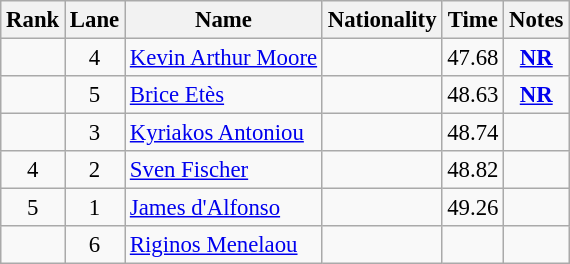<table class="wikitable sortable" style="text-align:center; font-size:95%">
<tr>
<th>Rank</th>
<th>Lane</th>
<th>Name</th>
<th>Nationality</th>
<th>Time</th>
<th>Notes</th>
</tr>
<tr>
<td></td>
<td>4</td>
<td align=left><a href='#'>Kevin Arthur Moore</a></td>
<td align=left></td>
<td>47.68</td>
<td><strong><a href='#'>NR</a></strong></td>
</tr>
<tr>
<td></td>
<td>5</td>
<td align=left><a href='#'>Brice Etès</a></td>
<td align=left></td>
<td>48.63</td>
<td><strong><a href='#'>NR</a></strong></td>
</tr>
<tr>
<td></td>
<td>3</td>
<td align=left><a href='#'>Kyriakos Antoniou</a></td>
<td align=left></td>
<td>48.74</td>
<td></td>
</tr>
<tr>
<td>4</td>
<td>2</td>
<td align=left><a href='#'>Sven Fischer</a></td>
<td align=left></td>
<td>48.82</td>
<td></td>
</tr>
<tr>
<td>5</td>
<td>1</td>
<td align=left><a href='#'>James d'Alfonso</a></td>
<td align=left></td>
<td>49.26</td>
<td></td>
</tr>
<tr>
<td></td>
<td>6</td>
<td align=left><a href='#'>Riginos Menelaou</a></td>
<td align=left></td>
<td></td>
<td></td>
</tr>
</table>
